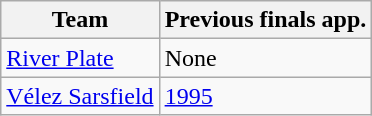<table class="wikitable">
<tr>
<th>Team</th>
<th>Previous finals app.</th>
</tr>
<tr>
<td> <a href='#'>River Plate</a></td>
<td>None</td>
</tr>
<tr>
<td> <a href='#'>Vélez Sarsfield</a></td>
<td><a href='#'>1995</a></td>
</tr>
</table>
